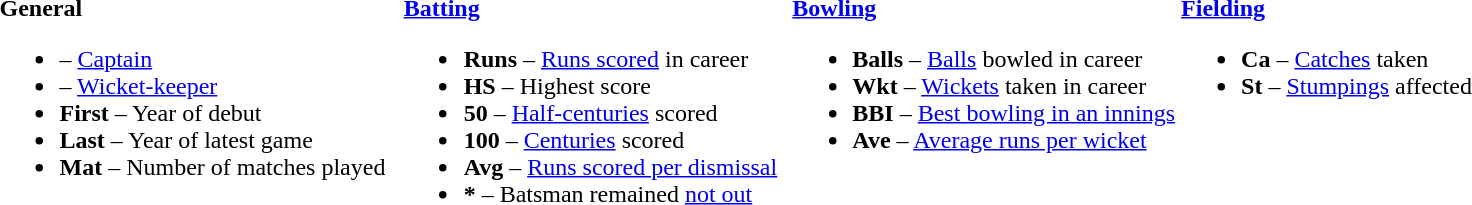<table>
<tr>
<td valign="top" style="width:26%"><br><strong>General</strong><ul><li> – <a href='#'>Captain</a></li><li> – <a href='#'>Wicket-keeper</a></li><li><strong>First</strong> – Year of debut</li><li><strong>Last</strong> – Year of latest game</li><li><strong>Mat</strong> – Number of matches played</li></ul></td>
<td valign="top" style="width:25%"><br><strong><a href='#'>Batting</a></strong><ul><li><strong>Runs</strong> – <a href='#'>Runs scored</a> in career</li><li><strong>HS</strong> – Highest score</li><li><strong>50</strong> – <a href='#'>Half-centuries</a> scored</li><li><strong>100</strong> – <a href='#'>Centuries</a> scored</li><li><strong>Avg</strong> – <a href='#'>Runs scored per dismissal</a></li><li><strong>*</strong> – Batsman remained <a href='#'>not out</a></li></ul></td>
<td valign="top" style="width:25%"><br><strong><a href='#'>Bowling</a></strong><ul><li><strong>Balls</strong> – <a href='#'>Balls</a> bowled in career</li><li><strong>Wkt</strong> – <a href='#'>Wickets</a> taken in career</li><li><strong>BBI</strong> – <a href='#'>Best bowling in an innings</a></li><li><strong>Ave</strong> – <a href='#'>Average runs per wicket</a></li></ul></td>
<td valign="top" style="width:24%"><br><strong><a href='#'>Fielding</a></strong><ul><li><strong>Ca</strong> – <a href='#'>Catches</a> taken</li><li><strong>St</strong> – <a href='#'>Stumpings</a> affected</li></ul></td>
</tr>
</table>
